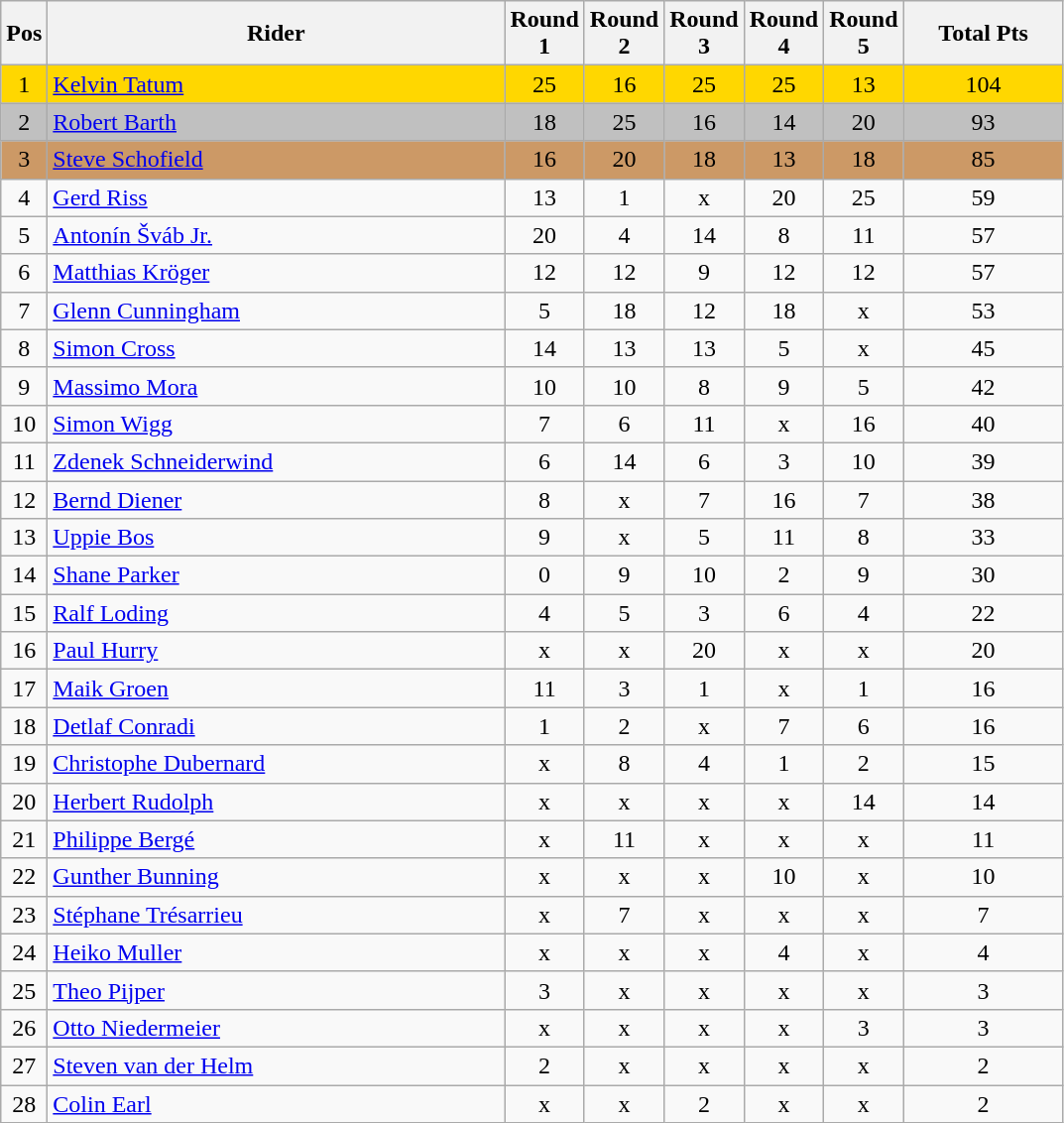<table class="wikitable" style="font-size: 100%">
<tr>
<th width=20>Pos</th>
<th width=300>Rider</th>
<th width=40>Round 1</th>
<th width=40>Round 2</th>
<th width=40>Round 3</th>
<th width=40>Round 4</th>
<th width=40>Round 5</th>
<th width=100>Total Pts</th>
</tr>
<tr align=center style="background-color: gold;">
<td>1</td>
<td align="left"> <a href='#'>Kelvin Tatum</a></td>
<td>25</td>
<td>16</td>
<td>25</td>
<td>25</td>
<td>13</td>
<td>104</td>
</tr>
<tr align=center style="background-color: silver;">
<td>2</td>
<td align="left"> <a href='#'>Robert Barth</a></td>
<td>18</td>
<td>25</td>
<td>16</td>
<td>14</td>
<td>20</td>
<td>93</td>
</tr>
<tr align=center style="background-color: #cc9966;">
<td>3</td>
<td align="left"> <a href='#'>Steve Schofield</a></td>
<td>16</td>
<td>20</td>
<td>18</td>
<td>13</td>
<td>18</td>
<td>85</td>
</tr>
<tr align=center>
<td>4</td>
<td align="left"> <a href='#'>Gerd Riss</a></td>
<td>13</td>
<td>1</td>
<td>x</td>
<td>20</td>
<td>25</td>
<td>59</td>
</tr>
<tr align=center>
<td>5</td>
<td align="left"> <a href='#'>Antonín Šváb Jr.</a></td>
<td>20</td>
<td>4</td>
<td>14</td>
<td>8</td>
<td>11</td>
<td>57</td>
</tr>
<tr align=center>
<td>6</td>
<td align="left"> <a href='#'>Matthias Kröger</a></td>
<td>12</td>
<td>12</td>
<td>9</td>
<td>12</td>
<td>12</td>
<td>57</td>
</tr>
<tr align=center>
<td>7</td>
<td align="left"> <a href='#'>Glenn Cunningham</a></td>
<td>5</td>
<td>18</td>
<td>12</td>
<td>18</td>
<td>x</td>
<td>53</td>
</tr>
<tr align=center>
<td>8</td>
<td align="left"> <a href='#'>Simon Cross</a></td>
<td>14</td>
<td>13</td>
<td>13</td>
<td>5</td>
<td>x</td>
<td>45</td>
</tr>
<tr align=center>
<td>9</td>
<td align="left"> <a href='#'>Massimo Mora</a></td>
<td>10</td>
<td>10</td>
<td>8</td>
<td>9</td>
<td>5</td>
<td>42</td>
</tr>
<tr align=center>
<td>10</td>
<td align="left"> <a href='#'>Simon Wigg</a></td>
<td>7</td>
<td>6</td>
<td>11</td>
<td>x</td>
<td>16</td>
<td>40</td>
</tr>
<tr align=center>
<td>11</td>
<td align="left"> <a href='#'>Zdenek Schneiderwind</a></td>
<td>6</td>
<td>14</td>
<td>6</td>
<td>3</td>
<td>10</td>
<td>39</td>
</tr>
<tr align=center>
<td>12</td>
<td align="left"> <a href='#'>Bernd Diener</a></td>
<td>8</td>
<td>x</td>
<td>7</td>
<td>16</td>
<td>7</td>
<td>38</td>
</tr>
<tr align=center>
<td>13</td>
<td align="left"> <a href='#'>Uppie Bos</a></td>
<td>9</td>
<td>x</td>
<td>5</td>
<td>11</td>
<td>8</td>
<td>33</td>
</tr>
<tr align=center>
<td>14</td>
<td align="left"> <a href='#'>Shane Parker</a></td>
<td>0</td>
<td>9</td>
<td>10</td>
<td>2</td>
<td>9</td>
<td>30</td>
</tr>
<tr align=center>
<td>15</td>
<td align="left"> <a href='#'>Ralf Loding</a></td>
<td>4</td>
<td>5</td>
<td>3</td>
<td>6</td>
<td>4</td>
<td>22</td>
</tr>
<tr align=center>
<td>16</td>
<td align="left"> <a href='#'>Paul Hurry</a></td>
<td>x</td>
<td>x</td>
<td>20</td>
<td>x</td>
<td>x</td>
<td>20</td>
</tr>
<tr align=center>
<td>17</td>
<td align="left"> <a href='#'>Maik Groen</a></td>
<td>11</td>
<td>3</td>
<td>1</td>
<td>x</td>
<td>1</td>
<td>16</td>
</tr>
<tr align=center>
<td>18</td>
<td align="left"> <a href='#'>Detlaf Conradi</a></td>
<td>1</td>
<td>2</td>
<td>x</td>
<td>7</td>
<td>6</td>
<td>16</td>
</tr>
<tr align=center>
<td>19</td>
<td align="left"> <a href='#'>Christophe Dubernard</a></td>
<td>x</td>
<td>8</td>
<td>4</td>
<td>1</td>
<td>2</td>
<td>15</td>
</tr>
<tr align=center>
<td>20</td>
<td align="left"> <a href='#'>Herbert Rudolph</a></td>
<td>x</td>
<td>x</td>
<td>x</td>
<td>x</td>
<td>14</td>
<td>14</td>
</tr>
<tr align=center>
<td>21</td>
<td align="left"> <a href='#'>Philippe Bergé</a></td>
<td>x</td>
<td>11</td>
<td>x</td>
<td>x</td>
<td>x</td>
<td>11</td>
</tr>
<tr align=center>
<td>22</td>
<td align="left"> <a href='#'>Gunther Bunning</a></td>
<td>x</td>
<td>x</td>
<td>x</td>
<td>10</td>
<td>x</td>
<td>10</td>
</tr>
<tr align=center>
<td>23</td>
<td align="left"> <a href='#'>Stéphane Trésarrieu</a></td>
<td>x</td>
<td>7</td>
<td>x</td>
<td>x</td>
<td>x</td>
<td>7</td>
</tr>
<tr align=center>
<td>24</td>
<td align="left"> <a href='#'>Heiko Muller</a></td>
<td>x</td>
<td>x</td>
<td>x</td>
<td>4</td>
<td>x</td>
<td>4</td>
</tr>
<tr align=center>
<td>25</td>
<td align="left"> <a href='#'>Theo Pijper</a></td>
<td>3</td>
<td>x</td>
<td>x</td>
<td>x</td>
<td>x</td>
<td>3</td>
</tr>
<tr align=center>
<td>26</td>
<td align="left"> <a href='#'>Otto Niedermeier </a></td>
<td>x</td>
<td>x</td>
<td>x</td>
<td>x</td>
<td>3</td>
<td>3</td>
</tr>
<tr align=center>
<td>27</td>
<td align="left"> <a href='#'>Steven van der Helm</a></td>
<td>2</td>
<td>x</td>
<td>x</td>
<td>x</td>
<td>x</td>
<td>2</td>
</tr>
<tr align=center>
<td>28</td>
<td align="left"> <a href='#'>Colin Earl</a></td>
<td>x</td>
<td>x</td>
<td>2</td>
<td>x</td>
<td>x</td>
<td>2</td>
</tr>
</table>
